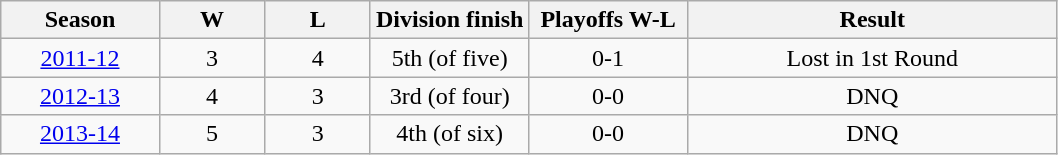<table class="wikitable">
<tr>
<th bgcolor="#DDDDFF" width="15%">Season</th>
<th bgcolor="#DDDDFF" width="10%">W</th>
<th bgcolor="#DDDDFF" width="10%">L</th>
<th bgcolor="#DDDDFF" width="15%">Division finish</th>
<th bgcolor="#DDDDFF" width="15%">Playoffs W-L</th>
<th bgcolor="#DDDDFF" width="35%">Result</th>
</tr>
<tr>
<td align=center><a href='#'>2011-12</a></td>
<td align=center>3</td>
<td align=center>4</td>
<td align=center>5th (of five)</td>
<td align=center>0-1</td>
<td align=center>Lost in 1st Round</td>
</tr>
<tr>
<td align=center><a href='#'>2012-13</a></td>
<td align=center>4</td>
<td align=center>3</td>
<td align=center>3rd (of four)</td>
<td align=center>0-0</td>
<td align=center>DNQ</td>
</tr>
<tr>
<td align=center><a href='#'>2013-14</a></td>
<td align=center>5</td>
<td align=center>3</td>
<td align=center>4th (of six)</td>
<td align=center>0-0</td>
<td align=center>DNQ</td>
</tr>
</table>
